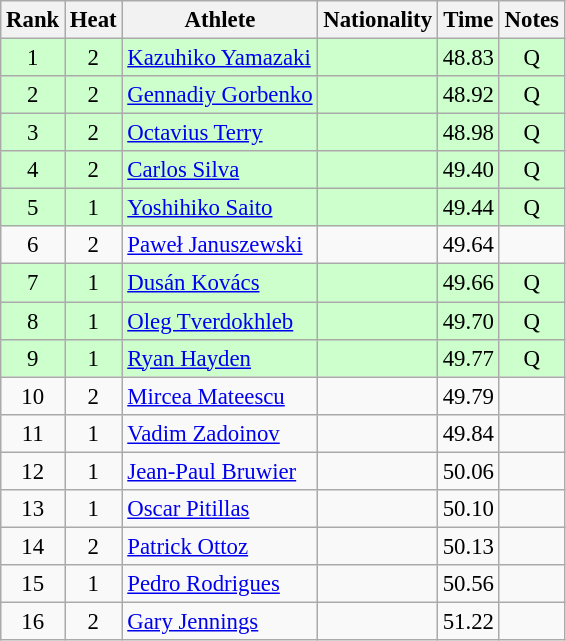<table class="wikitable sortable" style="text-align:center;font-size:95%">
<tr>
<th>Rank</th>
<th>Heat</th>
<th>Athlete</th>
<th>Nationality</th>
<th>Time</th>
<th>Notes</th>
</tr>
<tr bgcolor=ccffcc>
<td>1</td>
<td>2</td>
<td align="left"><a href='#'>Kazuhiko Yamazaki</a></td>
<td align=left></td>
<td>48.83</td>
<td>Q</td>
</tr>
<tr bgcolor=ccffcc>
<td>2</td>
<td>2</td>
<td align="left"><a href='#'>Gennadiy Gorbenko</a></td>
<td align=left></td>
<td>48.92</td>
<td>Q</td>
</tr>
<tr bgcolor=ccffcc>
<td>3</td>
<td>2</td>
<td align="left"><a href='#'>Octavius Terry</a></td>
<td align=left></td>
<td>48.98</td>
<td>Q</td>
</tr>
<tr bgcolor=ccffcc>
<td>4</td>
<td>2</td>
<td align="left"><a href='#'>Carlos Silva</a></td>
<td align=left></td>
<td>49.40</td>
<td>Q</td>
</tr>
<tr bgcolor=ccffcc>
<td>5</td>
<td>1</td>
<td align="left"><a href='#'>Yoshihiko Saito</a></td>
<td align=left></td>
<td>49.44</td>
<td>Q</td>
</tr>
<tr>
<td>6</td>
<td>2</td>
<td align="left"><a href='#'>Paweł Januszewski</a></td>
<td align=left></td>
<td>49.64</td>
<td></td>
</tr>
<tr bgcolor=ccffcc>
<td>7</td>
<td>1</td>
<td align="left"><a href='#'>Dusán Kovács</a></td>
<td align=left></td>
<td>49.66</td>
<td>Q</td>
</tr>
<tr bgcolor=ccffcc>
<td>8</td>
<td>1</td>
<td align="left"><a href='#'>Oleg Tverdokhleb</a></td>
<td align=left></td>
<td>49.70</td>
<td>Q</td>
</tr>
<tr bgcolor=ccffcc>
<td>9</td>
<td>1</td>
<td align="left"><a href='#'>Ryan Hayden</a></td>
<td align=left></td>
<td>49.77</td>
<td>Q</td>
</tr>
<tr>
<td>10</td>
<td>2</td>
<td align="left"><a href='#'>Mircea Mateescu</a></td>
<td align=left></td>
<td>49.79</td>
<td></td>
</tr>
<tr>
<td>11</td>
<td>1</td>
<td align="left"><a href='#'>Vadim Zadoinov</a></td>
<td align=left></td>
<td>49.84</td>
<td></td>
</tr>
<tr>
<td>12</td>
<td>1</td>
<td align="left"><a href='#'>Jean-Paul Bruwier</a></td>
<td align=left></td>
<td>50.06</td>
<td></td>
</tr>
<tr>
<td>13</td>
<td>1</td>
<td align="left"><a href='#'>Oscar Pitillas</a></td>
<td align=left></td>
<td>50.10</td>
<td></td>
</tr>
<tr>
<td>14</td>
<td>2</td>
<td align="left"><a href='#'>Patrick Ottoz</a></td>
<td align=left></td>
<td>50.13</td>
<td></td>
</tr>
<tr>
<td>15</td>
<td>1</td>
<td align="left"><a href='#'>Pedro Rodrigues</a></td>
<td align=left></td>
<td>50.56</td>
<td></td>
</tr>
<tr>
<td>16</td>
<td>2</td>
<td align="left"><a href='#'>Gary Jennings</a></td>
<td align=left></td>
<td>51.22</td>
<td></td>
</tr>
</table>
